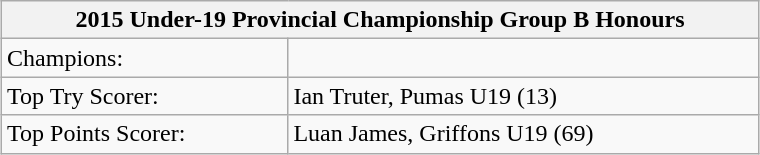<table class="wikitable" style="text-align:left; font-size:100%; width:40%; margin:1em auto 1em auto;">
<tr>
<th colspan=2><strong>2015 Under-19 Provincial Championship Group B Honours</strong></th>
</tr>
<tr>
<td>Champions:</td>
<td></td>
</tr>
<tr>
<td>Top Try Scorer:</td>
<td>Ian Truter, Pumas U19 (13)</td>
</tr>
<tr>
<td>Top Points Scorer:</td>
<td>Luan James, Griffons U19 (69)</td>
</tr>
</table>
